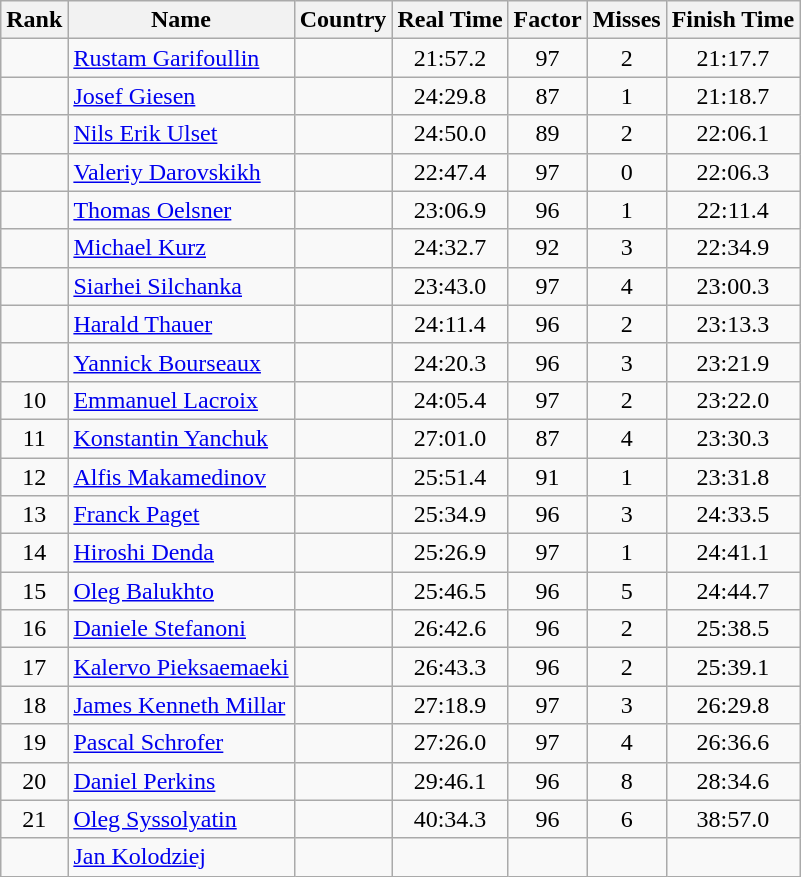<table class="wikitable sortable" style="text-align:center">
<tr>
<th>Rank</th>
<th>Name</th>
<th>Country</th>
<th>Real Time</th>
<th>Factor</th>
<th>Misses</th>
<th>Finish Time</th>
</tr>
<tr>
<td></td>
<td align=left><a href='#'>Rustam Garifoullin</a></td>
<td align=left></td>
<td>21:57.2</td>
<td>97</td>
<td>2</td>
<td>21:17.7</td>
</tr>
<tr>
<td></td>
<td align=left><a href='#'>Josef Giesen</a></td>
<td align=left></td>
<td>24:29.8</td>
<td>87</td>
<td>1</td>
<td>21:18.7</td>
</tr>
<tr>
<td></td>
<td align=left><a href='#'>Nils Erik Ulset</a></td>
<td align=left></td>
<td>24:50.0</td>
<td>89</td>
<td>2</td>
<td>22:06.1</td>
</tr>
<tr>
<td></td>
<td align=left><a href='#'>Valeriy Darovskikh</a></td>
<td align=left></td>
<td>22:47.4</td>
<td>97</td>
<td>0</td>
<td>22:06.3</td>
</tr>
<tr>
<td></td>
<td align=left><a href='#'>Thomas Oelsner</a></td>
<td align=left></td>
<td>23:06.9</td>
<td>96</td>
<td>1</td>
<td>22:11.4</td>
</tr>
<tr>
<td></td>
<td align=left><a href='#'>Michael Kurz</a></td>
<td align=left></td>
<td>24:32.7</td>
<td>92</td>
<td>3</td>
<td>22:34.9</td>
</tr>
<tr>
<td></td>
<td align=left><a href='#'>Siarhei Silchanka</a></td>
<td align=left></td>
<td>23:43.0</td>
<td>97</td>
<td>4</td>
<td>23:00.3</td>
</tr>
<tr>
<td></td>
<td align=left><a href='#'>Harald Thauer</a></td>
<td align=left></td>
<td>24:11.4</td>
<td>96</td>
<td>2</td>
<td>23:13.3</td>
</tr>
<tr>
<td></td>
<td align=left><a href='#'>Yannick Bourseaux</a></td>
<td align=left></td>
<td>24:20.3</td>
<td>96</td>
<td>3</td>
<td>23:21.9</td>
</tr>
<tr>
<td>10</td>
<td align=left><a href='#'>Emmanuel Lacroix</a></td>
<td align=left></td>
<td>24:05.4</td>
<td>97</td>
<td>2</td>
<td>23:22.0</td>
</tr>
<tr>
<td>11</td>
<td align=left><a href='#'>Konstantin Yanchuk</a></td>
<td align=left></td>
<td>27:01.0</td>
<td>87</td>
<td>4</td>
<td>23:30.3</td>
</tr>
<tr>
<td>12</td>
<td align=left><a href='#'>Alfis Makamedinov</a></td>
<td align=left></td>
<td>25:51.4</td>
<td>91</td>
<td>1</td>
<td>23:31.8</td>
</tr>
<tr>
<td>13</td>
<td align=left><a href='#'>Franck Paget</a></td>
<td align=left></td>
<td>25:34.9</td>
<td>96</td>
<td>3</td>
<td>24:33.5</td>
</tr>
<tr>
<td>14</td>
<td align=left><a href='#'>Hiroshi Denda</a></td>
<td align=left></td>
<td>25:26.9</td>
<td>97</td>
<td>1</td>
<td>24:41.1</td>
</tr>
<tr>
<td>15</td>
<td align=left><a href='#'>Oleg Balukhto</a></td>
<td align=left></td>
<td>25:46.5</td>
<td>96</td>
<td>5</td>
<td>24:44.7</td>
</tr>
<tr>
<td>16</td>
<td align=left><a href='#'>Daniele Stefanoni</a></td>
<td align=left></td>
<td>26:42.6</td>
<td>96</td>
<td>2</td>
<td>25:38.5</td>
</tr>
<tr>
<td>17</td>
<td align=left><a href='#'>Kalervo Pieksaemaeki</a></td>
<td align=left></td>
<td>26:43.3</td>
<td>96</td>
<td>2</td>
<td>25:39.1</td>
</tr>
<tr>
<td>18</td>
<td align=left><a href='#'>James Kenneth Millar</a></td>
<td align=left></td>
<td>27:18.9</td>
<td>97</td>
<td>3</td>
<td>26:29.8</td>
</tr>
<tr>
<td>19</td>
<td align=left><a href='#'>Pascal Schrofer</a></td>
<td align=left></td>
<td>27:26.0</td>
<td>97</td>
<td>4</td>
<td>26:36.6</td>
</tr>
<tr>
<td>20</td>
<td align=left><a href='#'>Daniel Perkins</a></td>
<td align=left></td>
<td>29:46.1</td>
<td>96</td>
<td>8</td>
<td>28:34.6</td>
</tr>
<tr>
<td>21</td>
<td align=left><a href='#'>Oleg Syssolyatin</a></td>
<td align=left></td>
<td>40:34.3</td>
<td>96</td>
<td>6</td>
<td>38:57.0</td>
</tr>
<tr>
<td></td>
<td align=left><a href='#'>Jan Kolodziej</a></td>
<td align=left></td>
<td></td>
<td></td>
<td></td>
<td></td>
</tr>
</table>
